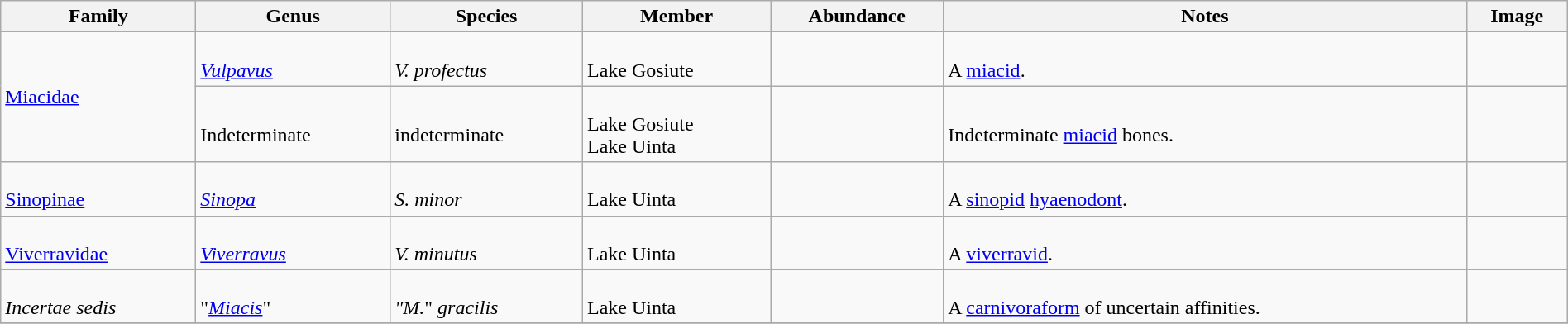<table class="wikitable" style="margin:auto;width:100%;">
<tr>
<th>Family</th>
<th>Genus</th>
<th>Species</th>
<th>Member</th>
<th>Abundance</th>
<th>Notes</th>
<th>Image</th>
</tr>
<tr>
<td rowspan=2><a href='#'>Miacidae</a></td>
<td><br><em><a href='#'>Vulpavus</a></em></td>
<td><br><em>V. profectus</em></td>
<td><br>Lake Gosiute</td>
<td></td>
<td><br>A <a href='#'>miacid</a>.</td>
<td><br></td>
</tr>
<tr>
<td><br>Indeterminate</td>
<td><br>indeterminate</td>
<td><br>Lake Gosiute<br>
Lake Uinta</td>
<td></td>
<td><br>Indeterminate <a href='#'>miacid</a> bones.</td>
<td></td>
</tr>
<tr>
<td><br><a href='#'>Sinopinae</a></td>
<td><br><em><a href='#'>Sinopa</a></em></td>
<td><br><em>S. minor</em></td>
<td><br>Lake Uinta</td>
<td></td>
<td><br>A <a href='#'>sinopid</a> <a href='#'>hyaenodont</a>.</td>
<td><br></td>
</tr>
<tr>
<td><br><a href='#'>Viverravidae</a></td>
<td><br><em><a href='#'>Viverravus</a></em></td>
<td><br><em>V. minutus</em></td>
<td><br>Lake Uinta</td>
<td></td>
<td><br>A <a href='#'>viverravid</a>.</td>
<td><br></td>
</tr>
<tr>
<td><br><em>Incertae sedis</em></td>
<td><br>"<em><a href='#'>Miacis</a></em>"</td>
<td><br><em>"M.</em>" <em>gracilis</em></td>
<td><br>Lake Uinta</td>
<td></td>
<td><br>A <a href='#'>carnivoraform</a> of uncertain affinities.</td>
<td></td>
</tr>
<tr>
</tr>
</table>
